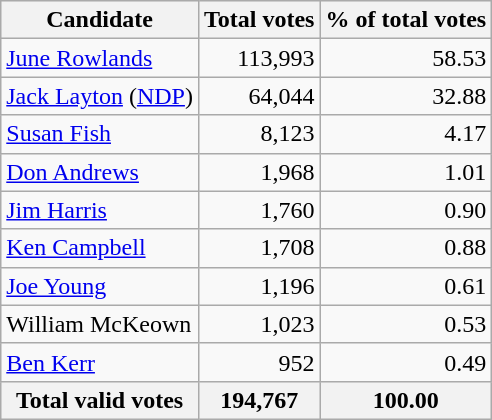<table class="wikitable sortable">
<tr bgcolor="#EEEEEE">
<th align="left">Candidate</th>
<th align="right">Total votes</th>
<th align="right">% of total votes</th>
</tr>
<tr>
<td align="left"><a href='#'>June Rowlands</a></td>
<td align="right">113,993</td>
<td align="right">58.53</td>
</tr>
<tr>
<td align="left"><a href='#'>Jack Layton</a> (<a href='#'>NDP</a>)</td>
<td align="right">64,044</td>
<td align="right">32.88</td>
</tr>
<tr>
<td align="left"><a href='#'>Susan Fish</a></td>
<td align="right">8,123</td>
<td align="right">4.17</td>
</tr>
<tr>
<td align="left"><a href='#'>Don Andrews</a></td>
<td align="right">1,968</td>
<td align="right">1.01</td>
</tr>
<tr>
<td align="left"><a href='#'>Jim Harris</a></td>
<td align="right">1,760</td>
<td align="right">0.90</td>
</tr>
<tr>
<td align="left"><a href='#'>Ken Campbell</a></td>
<td align="right">1,708</td>
<td align="right">0.88</td>
</tr>
<tr>
<td align="left"><a href='#'>Joe Young</a></td>
<td align="right">1,196</td>
<td align="right">0.61</td>
</tr>
<tr>
<td align="left">William McKeown</td>
<td align="right">1,023</td>
<td align="right">0.53</td>
</tr>
<tr>
<td align="left"><a href='#'>Ben Kerr</a></td>
<td align="right">952</td>
<td align="right">0.49</td>
</tr>
<tr bgcolor="#EEEEEE">
<th align="left">Total valid votes</th>
<th align="right">194,767</th>
<th align="right">100.00</th>
</tr>
</table>
